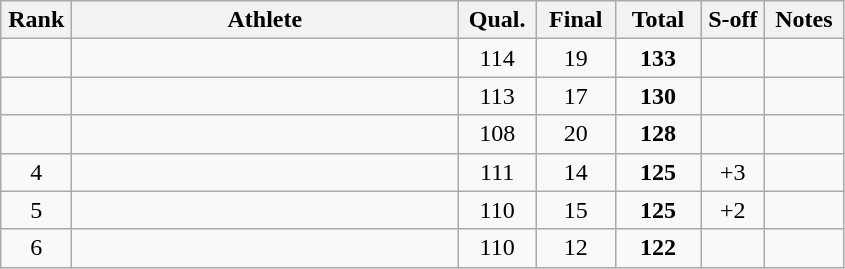<table class="wikitable" style="text-align:center">
<tr>
<th width=40>Rank</th>
<th width=250>Athlete</th>
<th width=45>Qual.</th>
<th width=45>Final</th>
<th width=50>Total</th>
<th width=35>S-off</th>
<th width=45>Notes</th>
</tr>
<tr>
<td></td>
<td align=left></td>
<td>114</td>
<td>19</td>
<td><strong>133</strong></td>
<td></td>
<td></td>
</tr>
<tr>
<td></td>
<td align=left></td>
<td>113</td>
<td>17</td>
<td><strong>130</strong></td>
<td></td>
<td></td>
</tr>
<tr>
<td></td>
<td align=left></td>
<td>108</td>
<td>20</td>
<td><strong>128</strong></td>
<td></td>
<td></td>
</tr>
<tr>
<td>4</td>
<td align=left></td>
<td>111</td>
<td>14</td>
<td><strong>125</strong></td>
<td>+3</td>
<td></td>
</tr>
<tr>
<td>5</td>
<td align=left></td>
<td>110</td>
<td>15</td>
<td><strong>125</strong></td>
<td>+2</td>
<td></td>
</tr>
<tr>
<td>6</td>
<td align=left></td>
<td>110</td>
<td>12</td>
<td><strong>122</strong></td>
<td></td>
<td></td>
</tr>
</table>
